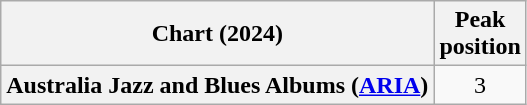<table class="wikitable sortable plainrowheaders" style="text-align:center">
<tr>
<th scope="col">Chart (2024)</th>
<th scope="col">Peak<br>position</th>
</tr>
<tr>
<th scope="row">Australia Jazz and Blues Albums (<a href='#'>ARIA</a>)</th>
<td>3</td>
</tr>
</table>
